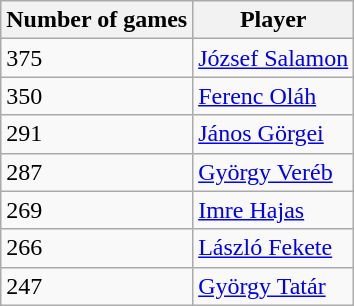<table class="wikitable">
<tr>
<th>Number of games</th>
<th>Player</th>
</tr>
<tr>
<td>375</td>
<td><a href='#'>József Salamon</a></td>
</tr>
<tr>
<td>350</td>
<td><a href='#'>Ferenc Oláh</a></td>
</tr>
<tr>
<td>291</td>
<td><a href='#'>János Görgei</a></td>
</tr>
<tr>
<td>287</td>
<td><a href='#'>György Veréb</a></td>
</tr>
<tr>
<td>269</td>
<td><a href='#'>Imre Hajas</a></td>
</tr>
<tr>
<td>266</td>
<td><a href='#'>László Fekete</a></td>
</tr>
<tr>
<td>247</td>
<td><a href='#'>György Tatár</a></td>
</tr>
</table>
